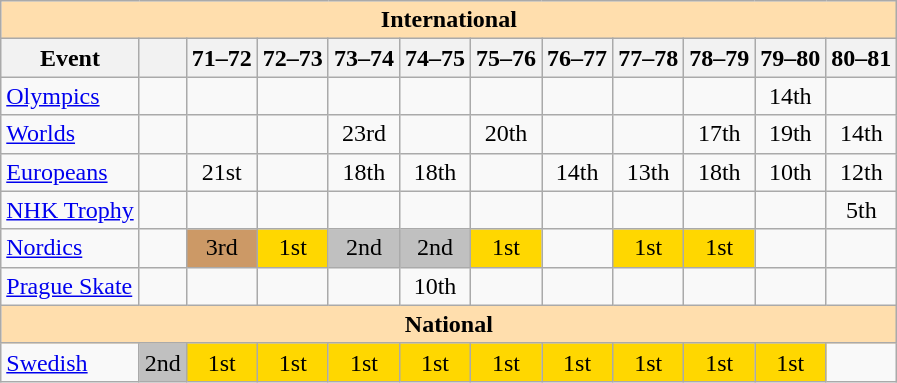<table class="wikitable" style="text-align:center">
<tr>
<th style="background-color: #ffdead; " colspan=12 align=center>International</th>
</tr>
<tr>
<th>Event</th>
<th></th>
<th>71–72</th>
<th>72–73</th>
<th>73–74</th>
<th>74–75</th>
<th>75–76</th>
<th>76–77</th>
<th>77–78</th>
<th>78–79</th>
<th>79–80</th>
<th>80–81</th>
</tr>
<tr>
<td align=left><a href='#'>Olympics</a></td>
<td></td>
<td></td>
<td></td>
<td></td>
<td></td>
<td></td>
<td></td>
<td></td>
<td></td>
<td>14th</td>
<td></td>
</tr>
<tr>
<td align=left><a href='#'>Worlds</a></td>
<td></td>
<td></td>
<td></td>
<td>23rd</td>
<td></td>
<td>20th</td>
<td></td>
<td></td>
<td>17th</td>
<td>19th</td>
<td>14th</td>
</tr>
<tr>
<td align=left><a href='#'>Europeans</a></td>
<td></td>
<td>21st</td>
<td></td>
<td>18th</td>
<td>18th</td>
<td></td>
<td>14th</td>
<td>13th</td>
<td>18th</td>
<td>10th</td>
<td>12th</td>
</tr>
<tr>
<td align=left><a href='#'>NHK Trophy</a></td>
<td></td>
<td></td>
<td></td>
<td></td>
<td></td>
<td></td>
<td></td>
<td></td>
<td></td>
<td></td>
<td>5th</td>
</tr>
<tr>
<td align=left><a href='#'>Nordics</a></td>
<td></td>
<td bgcolor=cc9966>3rd</td>
<td bgcolor=gold>1st</td>
<td bgcolor=silver>2nd</td>
<td bgcolor=silver>2nd</td>
<td bgcolor=gold>1st</td>
<td></td>
<td bgcolor=gold>1st</td>
<td bgcolor=gold>1st</td>
<td></td>
<td></td>
</tr>
<tr>
<td align=left><a href='#'>Prague Skate</a></td>
<td></td>
<td></td>
<td></td>
<td></td>
<td>10th</td>
<td></td>
<td></td>
<td></td>
<td></td>
<td></td>
<td></td>
</tr>
<tr>
<th style="background-color: #ffdead; " colspan=12 align=center>National</th>
</tr>
<tr>
<td align=left><a href='#'>Swedish</a></td>
<td bgcolor=silver>2nd</td>
<td bgcolor=gold>1st</td>
<td bgcolor=gold>1st</td>
<td bgcolor=gold>1st</td>
<td bgcolor=gold>1st</td>
<td bgcolor=gold>1st</td>
<td bgcolor=gold>1st</td>
<td bgcolor=gold>1st</td>
<td bgcolor=gold>1st</td>
<td bgcolor=gold>1st</td>
<td></td>
</tr>
</table>
